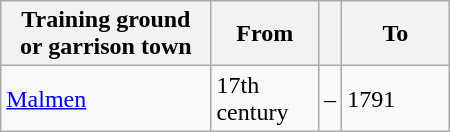<table class="wikitable" width="300px">
<tr>
<th>Training ground<br>or garrison town</th>
<th width="24%">From</th>
<th width="2%"></th>
<th width="24%">To</th>
</tr>
<tr>
<td><a href='#'>Malmen</a></td>
<td>17th century</td>
<td>–</td>
<td>1791</td>
</tr>
</table>
